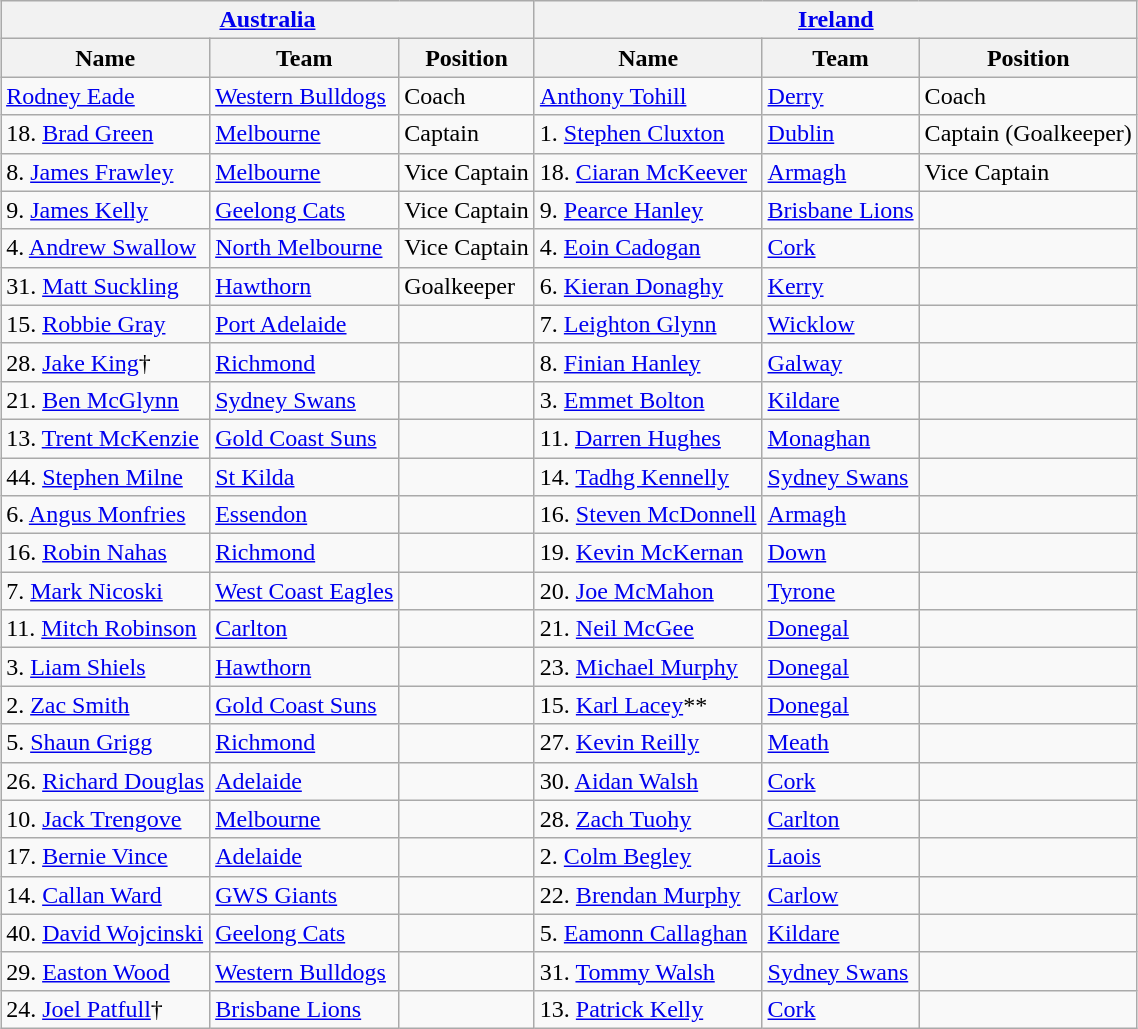<table style="margin:auto;"  class="wikitable">
<tr>
<th colspan="3"> <a href='#'>Australia</a></th>
<th colspan="3"> <a href='#'>Ireland</a></th>
</tr>
<tr>
<th>Name</th>
<th>Team</th>
<th>Position</th>
<th>Name</th>
<th>Team</th>
<th>Position</th>
</tr>
<tr>
<td><a href='#'>Rodney Eade</a></td>
<td><a href='#'>Western Bulldogs</a></td>
<td>Coach</td>
<td><a href='#'>Anthony Tohill</a></td>
<td><a href='#'>Derry</a></td>
<td>Coach</td>
</tr>
<tr>
<td>18. <a href='#'>Brad Green</a></td>
<td><a href='#'>Melbourne</a></td>
<td>Captain</td>
<td>1. <a href='#'>Stephen Cluxton</a></td>
<td><a href='#'>Dublin</a></td>
<td>Captain (Goalkeeper)</td>
</tr>
<tr>
<td>8. <a href='#'>James Frawley</a></td>
<td><a href='#'>Melbourne</a></td>
<td>Vice Captain</td>
<td>18. <a href='#'>Ciaran McKeever</a></td>
<td><a href='#'>Armagh</a></td>
<td>Vice Captain</td>
</tr>
<tr>
<td>9. <a href='#'>James Kelly</a></td>
<td><a href='#'>Geelong Cats</a></td>
<td>Vice Captain</td>
<td>9. <a href='#'>Pearce Hanley</a></td>
<td><a href='#'>Brisbane Lions</a></td>
<td></td>
</tr>
<tr>
<td>4. <a href='#'>Andrew Swallow</a></td>
<td><a href='#'>North Melbourne</a></td>
<td>Vice Captain</td>
<td>4. <a href='#'>Eoin Cadogan</a></td>
<td><a href='#'>Cork</a></td>
<td></td>
</tr>
<tr>
<td>31. <a href='#'>Matt Suckling</a></td>
<td><a href='#'>Hawthorn</a></td>
<td>Goalkeeper</td>
<td>6. <a href='#'>Kieran Donaghy</a></td>
<td><a href='#'>Kerry</a></td>
<td></td>
</tr>
<tr>
<td>15. <a href='#'>Robbie Gray</a></td>
<td><a href='#'>Port Adelaide</a></td>
<td></td>
<td>7. <a href='#'>Leighton Glynn</a></td>
<td><a href='#'>Wicklow</a></td>
<td></td>
</tr>
<tr>
<td>28. <a href='#'>Jake King</a>†</td>
<td><a href='#'>Richmond</a></td>
<td></td>
<td>8. <a href='#'>Finian Hanley</a></td>
<td><a href='#'>Galway</a></td>
<td></td>
</tr>
<tr>
<td>21. <a href='#'>Ben McGlynn</a></td>
<td><a href='#'>Sydney Swans</a></td>
<td></td>
<td>3. <a href='#'>Emmet Bolton</a></td>
<td><a href='#'>Kildare</a></td>
<td></td>
</tr>
<tr>
<td>13. <a href='#'>Trent McKenzie</a></td>
<td><a href='#'>Gold Coast Suns</a></td>
<td></td>
<td>11. <a href='#'>Darren Hughes</a></td>
<td><a href='#'>Monaghan</a></td>
<td></td>
</tr>
<tr>
<td>44. <a href='#'>Stephen Milne</a></td>
<td><a href='#'>St Kilda</a></td>
<td></td>
<td>14. <a href='#'>Tadhg Kennelly</a></td>
<td><a href='#'>Sydney Swans</a></td>
<td></td>
</tr>
<tr>
<td>6. <a href='#'>Angus Monfries</a></td>
<td><a href='#'>Essendon</a></td>
<td></td>
<td>16. <a href='#'>Steven McDonnell</a></td>
<td><a href='#'>Armagh</a></td>
<td></td>
</tr>
<tr>
<td>16. <a href='#'>Robin Nahas</a></td>
<td><a href='#'>Richmond</a></td>
<td></td>
<td>19. <a href='#'>Kevin McKernan</a></td>
<td><a href='#'>Down</a></td>
<td></td>
</tr>
<tr>
<td>7. <a href='#'>Mark Nicoski</a></td>
<td><a href='#'>West Coast Eagles</a></td>
<td></td>
<td>20. <a href='#'>Joe McMahon</a></td>
<td><a href='#'>Tyrone</a></td>
<td></td>
</tr>
<tr>
<td>11. <a href='#'>Mitch Robinson</a></td>
<td><a href='#'>Carlton</a></td>
<td></td>
<td>21. <a href='#'>Neil McGee</a></td>
<td><a href='#'>Donegal</a></td>
<td></td>
</tr>
<tr>
<td>3. <a href='#'>Liam Shiels</a></td>
<td><a href='#'>Hawthorn</a></td>
<td></td>
<td>23. <a href='#'>Michael Murphy</a></td>
<td><a href='#'>Donegal</a></td>
<td></td>
</tr>
<tr>
<td>2. <a href='#'>Zac Smith</a></td>
<td><a href='#'>Gold Coast Suns</a></td>
<td></td>
<td>15. <a href='#'>Karl Lacey</a>**</td>
<td><a href='#'>Donegal</a></td>
<td></td>
</tr>
<tr>
<td>5. <a href='#'>Shaun Grigg</a></td>
<td><a href='#'>Richmond</a></td>
<td></td>
<td>27. <a href='#'>Kevin Reilly</a></td>
<td><a href='#'>Meath</a></td>
<td></td>
</tr>
<tr>
<td>26. <a href='#'>Richard Douglas</a></td>
<td><a href='#'>Adelaide</a></td>
<td></td>
<td>30. <a href='#'>Aidan Walsh</a></td>
<td><a href='#'>Cork</a></td>
<td></td>
</tr>
<tr>
<td>10. <a href='#'>Jack Trengove</a></td>
<td><a href='#'>Melbourne</a></td>
<td></td>
<td>28. <a href='#'>Zach Tuohy</a></td>
<td><a href='#'>Carlton</a></td>
<td></td>
</tr>
<tr>
<td>17. <a href='#'>Bernie Vince</a></td>
<td><a href='#'>Adelaide</a></td>
<td></td>
<td>2. <a href='#'>Colm Begley</a></td>
<td><a href='#'>Laois</a></td>
<td></td>
</tr>
<tr>
<td>14. <a href='#'>Callan Ward</a></td>
<td><a href='#'>GWS Giants</a></td>
<td></td>
<td>22. <a href='#'>Brendan Murphy</a></td>
<td><a href='#'>Carlow</a></td>
<td></td>
</tr>
<tr>
<td>40. <a href='#'>David Wojcinski</a></td>
<td><a href='#'>Geelong Cats</a></td>
<td></td>
<td>5. <a href='#'>Eamonn Callaghan</a></td>
<td><a href='#'>Kildare</a></td>
<td></td>
</tr>
<tr>
<td>29. <a href='#'>Easton Wood</a></td>
<td><a href='#'>Western Bulldogs</a></td>
<td></td>
<td>31. <a href='#'>Tommy Walsh</a></td>
<td><a href='#'>Sydney Swans</a></td>
<td></td>
</tr>
<tr>
<td>24. <a href='#'>Joel Patfull</a>†</td>
<td><a href='#'>Brisbane Lions</a></td>
<td></td>
<td>13. <a href='#'>Patrick Kelly</a></td>
<td><a href='#'>Cork</a></td>
<td></td>
</tr>
</table>
